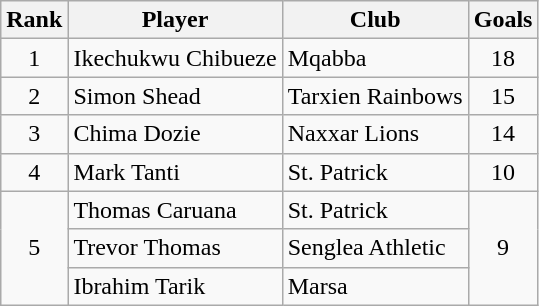<table class="wikitable" style="text-align:center">
<tr>
<th>Rank</th>
<th>Player</th>
<th>Club</th>
<th>Goals</th>
</tr>
<tr>
<td rowspan="1">1</td>
<td align="left"> Ikechukwu Chibueze</td>
<td align="left">Mqabba</td>
<td rowspan="1">18</td>
</tr>
<tr>
<td rowspan="1">2</td>
<td align="left"> Simon Shead</td>
<td align="left">Tarxien Rainbows</td>
<td rowspan="1">15</td>
</tr>
<tr>
<td rowspan="1">3</td>
<td align="left"> Chima Dozie</td>
<td align="left">Naxxar Lions</td>
<td rowspan="1">14</td>
</tr>
<tr>
<td rowspan="1">4</td>
<td align="left"> Mark Tanti</td>
<td align="left">St. Patrick</td>
<td rowspan="1">10</td>
</tr>
<tr>
<td rowspan="3">5</td>
<td align="left"> Thomas Caruana</td>
<td align="left">St. Patrick</td>
<td rowspan="3">9</td>
</tr>
<tr>
<td align="left"> Trevor Thomas</td>
<td align="left">Senglea Athletic</td>
</tr>
<tr>
<td align="left"> Ibrahim Tarik</td>
<td align="left">Marsa</td>
</tr>
</table>
